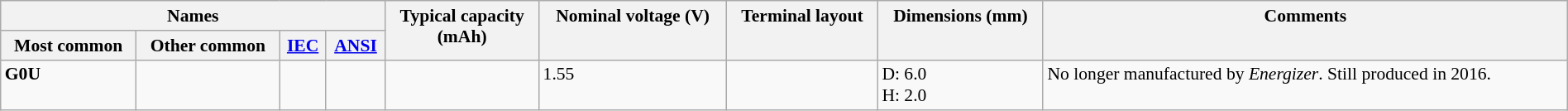<table class=wikitable  style="width:100%; font-size:90%">
<tr valign=top>
<th colspan=4>Names</th>
<th rowspan=2>Typical capacity <br>(mAh)</th>
<th rowspan=2>Nominal voltage (V)</th>
<th rowspan=2>Terminal layout</th>
<th rowspan=2>Dimen­sions (mm)</th>
<th rowspan=2>Comments</th>
</tr>
<tr>
<th>Most common</th>
<th>Other common</th>
<th><a href='#'>IEC</a></th>
<th><a href='#'>ANSI</a></th>
</tr>
<tr valign=top>
<td><strong>G0U</strong></td>
<td></td>
<td></td>
<td></td>
<td></td>
<td>1.55</td>
<td></td>
<td>D: 6.0<br>H: 2.0</td>
<td>No longer manufactured by <em>Energizer</em>. Still produced in 2016.</td>
</tr>
</table>
